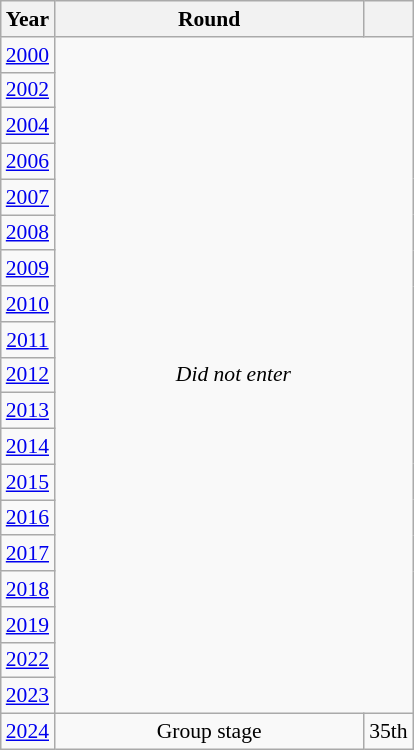<table class="wikitable" style="text-align: center; font-size:90%">
<tr>
<th>Year</th>
<th style="width:200px">Round</th>
<th></th>
</tr>
<tr>
<td><a href='#'>2000</a></td>
<td colspan="2" rowspan="19"><em>Did not enter</em></td>
</tr>
<tr>
<td><a href='#'>2002</a></td>
</tr>
<tr>
<td><a href='#'>2004</a></td>
</tr>
<tr>
<td><a href='#'>2006</a></td>
</tr>
<tr>
<td><a href='#'>2007</a></td>
</tr>
<tr>
<td><a href='#'>2008</a></td>
</tr>
<tr>
<td><a href='#'>2009</a></td>
</tr>
<tr>
<td><a href='#'>2010</a></td>
</tr>
<tr>
<td><a href='#'>2011</a></td>
</tr>
<tr>
<td><a href='#'>2012</a></td>
</tr>
<tr>
<td><a href='#'>2013</a></td>
</tr>
<tr>
<td><a href='#'>2014</a></td>
</tr>
<tr>
<td><a href='#'>2015</a></td>
</tr>
<tr>
<td><a href='#'>2016</a></td>
</tr>
<tr>
<td><a href='#'>2017</a></td>
</tr>
<tr>
<td><a href='#'>2018</a></td>
</tr>
<tr>
<td><a href='#'>2019</a></td>
</tr>
<tr>
<td><a href='#'>2022</a></td>
</tr>
<tr>
<td><a href='#'>2023</a></td>
</tr>
<tr>
<td><a href='#'>2024</a></td>
<td>Group stage</td>
<td>35th</td>
</tr>
</table>
